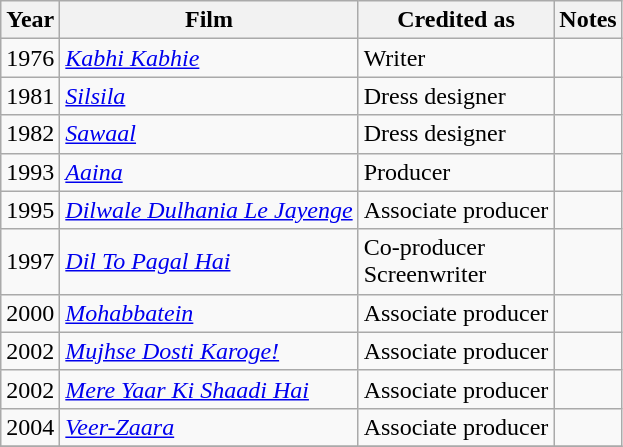<table class="wikitable sortable">
<tr>
<th>Year</th>
<th>Film</th>
<th>Credited as</th>
<th>Notes</th>
</tr>
<tr>
<td>1976</td>
<td><em><a href='#'>Kabhi Kabhie</a></em></td>
<td>Writer</td>
<td></td>
</tr>
<tr>
<td>1981</td>
<td><em><a href='#'>Silsila</a></em></td>
<td>Dress designer</td>
<td></td>
</tr>
<tr>
<td>1982</td>
<td><em><a href='#'>Sawaal</a></em></td>
<td>Dress designer</td>
<td></td>
</tr>
<tr>
<td>1993</td>
<td><em><a href='#'>Aaina</a></em></td>
<td>Producer</td>
<td></td>
</tr>
<tr>
<td>1995</td>
<td><em><a href='#'>Dilwale Dulhania Le Jayenge</a></em></td>
<td>Associate producer</td>
<td></td>
</tr>
<tr>
<td>1997</td>
<td><em><a href='#'>Dil To Pagal Hai</a></em></td>
<td>Co-producer <br> Screenwriter</td>
<td></td>
</tr>
<tr>
<td>2000</td>
<td><em><a href='#'>Mohabbatein</a></em></td>
<td>Associate producer</td>
<td></td>
</tr>
<tr>
<td>2002</td>
<td><em><a href='#'>Mujhse Dosti Karoge!</a></em></td>
<td>Associate producer</td>
<td></td>
</tr>
<tr>
<td>2002</td>
<td><em><a href='#'>Mere Yaar Ki Shaadi Hai</a></em></td>
<td>Associate producer</td>
<td></td>
</tr>
<tr>
<td>2004</td>
<td><em><a href='#'>Veer-Zaara</a></em></td>
<td>Associate producer</td>
<td></td>
</tr>
<tr>
</tr>
</table>
